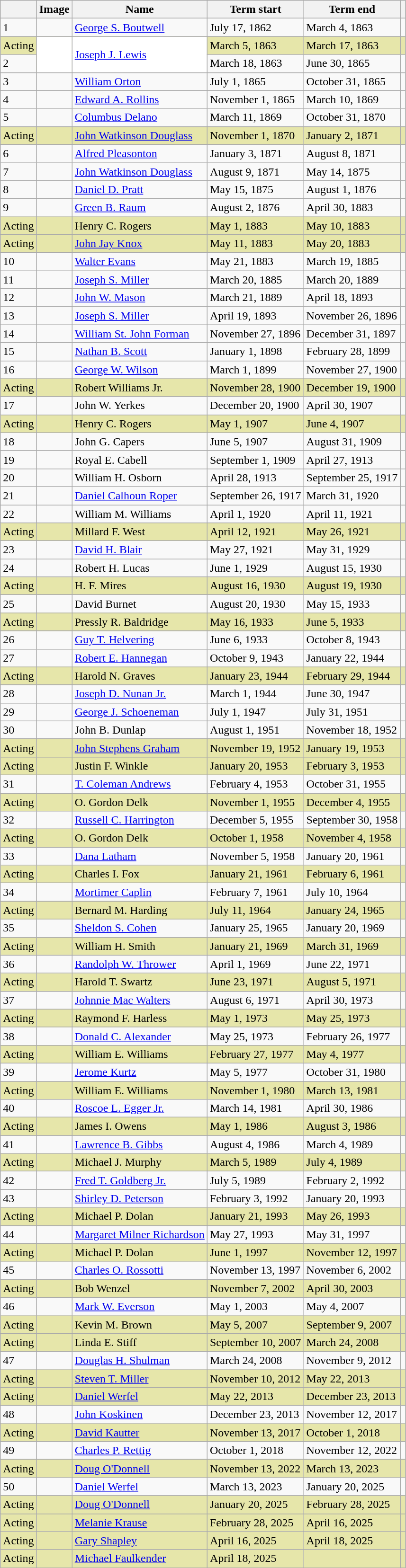<table class="wikitable">
<tr>
<th></th>
<th>Image</th>
<th>Name</th>
<th>Term start</th>
<th>Term end</th>
<th></th>
</tr>
<tr>
<td>1</td>
<td></td>
<td><a href='#'>George S. Boutwell</a></td>
<td>July 17, 1862</td>
<td>March 4, 1863</td>
<td></td>
</tr>
<tr bgcolor="#e6e6aa">
<td>Acting</td>
<td rowspan=2 bgcolor="#ffffff"></td>
<td rowspan=2 bgcolor="#ffffff"><a href='#'>Joseph J. Lewis</a></td>
<td>March 5, 1863</td>
<td>March 17, 1863</td>
<td></td>
</tr>
<tr>
<td>2</td>
<td>March 18, 1863</td>
<td>June 30, 1865</td>
<td></td>
</tr>
<tr>
<td>3</td>
<td></td>
<td><a href='#'>William Orton</a></td>
<td>July 1, 1865</td>
<td>October 31, 1865</td>
<td></td>
</tr>
<tr>
<td>4</td>
<td></td>
<td><a href='#'>Edward A. Rollins</a></td>
<td>November 1, 1865</td>
<td>March 10, 1869</td>
<td></td>
</tr>
<tr>
<td>5</td>
<td></td>
<td><a href='#'>Columbus Delano</a></td>
<td>March 11, 1869</td>
<td>October 31, 1870</td>
<td></td>
</tr>
<tr bgcolor="#e6e6aa">
<td>Acting</td>
<td></td>
<td><a href='#'>John Watkinson Douglass</a></td>
<td>November 1, 1870</td>
<td>January 2, 1871</td>
<td></td>
</tr>
<tr>
<td>6</td>
<td></td>
<td><a href='#'>Alfred Pleasonton</a></td>
<td>January 3, 1871</td>
<td>August 8, 1871</td>
<td></td>
</tr>
<tr>
<td>7</td>
<td></td>
<td><a href='#'>John Watkinson Douglass</a></td>
<td>August 9, 1871</td>
<td>May 14, 1875</td>
<td></td>
</tr>
<tr>
<td>8</td>
<td></td>
<td><a href='#'>Daniel D. Pratt</a></td>
<td>May 15, 1875</td>
<td>August 1, 1876</td>
<td></td>
</tr>
<tr>
<td>9</td>
<td></td>
<td><a href='#'>Green B. Raum</a></td>
<td>August 2, 1876</td>
<td>April 30, 1883</td>
<td></td>
</tr>
<tr bgcolor="#e6e6aa">
<td>Acting</td>
<td></td>
<td>Henry C. Rogers </td>
<td>May 1, 1883</td>
<td>May 10, 1883</td>
<td></td>
</tr>
<tr bgcolor="#e6e6aa">
<td>Acting</td>
<td></td>
<td><a href='#'>John Jay Knox</a></td>
<td>May 11, 1883</td>
<td>May 20, 1883</td>
<td></td>
</tr>
<tr>
<td>10</td>
<td></td>
<td><a href='#'>Walter Evans</a></td>
<td>May 21, 1883</td>
<td>March 19, 1885</td>
<td></td>
</tr>
<tr>
<td>11</td>
<td></td>
<td><a href='#'>Joseph S. Miller</a></td>
<td>March 20, 1885</td>
<td>March 20, 1889</td>
<td></td>
</tr>
<tr>
<td>12</td>
<td></td>
<td><a href='#'>John W. Mason</a></td>
<td>March 21, 1889</td>
<td>April 18, 1893</td>
<td></td>
</tr>
<tr>
<td>13</td>
<td></td>
<td><a href='#'>Joseph S. Miller</a></td>
<td>April 19, 1893</td>
<td>November 26, 1896</td>
<td></td>
</tr>
<tr>
<td>14</td>
<td></td>
<td><a href='#'>William St. John Forman</a></td>
<td>November 27, 1896</td>
<td>December 31, 1897</td>
<td></td>
</tr>
<tr>
<td>15</td>
<td></td>
<td><a href='#'>Nathan B. Scott</a></td>
<td>January 1, 1898</td>
<td>February 28, 1899</td>
<td></td>
</tr>
<tr>
<td>16</td>
<td></td>
<td><a href='#'>George W. Wilson</a></td>
<td>March 1, 1899</td>
<td>November 27, 1900</td>
<td></td>
</tr>
<tr bgcolor="#e6e6aa">
<td>Acting</td>
<td></td>
<td>Robert Williams Jr. </td>
<td>November 28, 1900</td>
<td>December 19, 1900</td>
<td></td>
</tr>
<tr>
<td>17</td>
<td></td>
<td>John W. Yerkes </td>
<td>December 20, 1900</td>
<td>April 30, 1907</td>
<td></td>
</tr>
<tr bgcolor="#e6e6aa">
<td>Acting</td>
<td></td>
<td>Henry C. Rogers </td>
<td>May 1, 1907</td>
<td>June 4, 1907</td>
<td></td>
</tr>
<tr>
<td>18</td>
<td></td>
<td>John G. Capers </td>
<td>June 5, 1907</td>
<td>August 31, 1909</td>
<td></td>
</tr>
<tr>
<td>19</td>
<td></td>
<td>Royal E. Cabell </td>
<td>September 1, 1909</td>
<td>April 27, 1913</td>
<td></td>
</tr>
<tr>
<td>20</td>
<td></td>
<td>William H. Osborn </td>
<td>April 28, 1913</td>
<td>September 25, 1917</td>
<td></td>
</tr>
<tr>
<td>21</td>
<td></td>
<td><a href='#'>Daniel Calhoun Roper</a></td>
<td>September 26, 1917</td>
<td>March 31, 1920</td>
<td></td>
</tr>
<tr>
<td>22</td>
<td></td>
<td>William M. Williams </td>
<td>April 1, 1920</td>
<td>April 11, 1921</td>
<td></td>
</tr>
<tr bgcolor="#e6e6aa">
<td>Acting</td>
<td></td>
<td>Millard F. West </td>
<td>April 12, 1921</td>
<td>May 26, 1921</td>
<td></td>
</tr>
<tr>
<td>23</td>
<td></td>
<td><a href='#'>David H. Blair</a></td>
<td>May 27, 1921</td>
<td>May 31, 1929</td>
<td></td>
</tr>
<tr>
<td>24</td>
<td></td>
<td>Robert H. Lucas </td>
<td>June 1, 1929</td>
<td>August 15, 1930</td>
<td></td>
</tr>
<tr bgcolor="#e6e6aa">
<td>Acting</td>
<td></td>
<td>H. F. Mires </td>
<td>August 16, 1930</td>
<td>August 19, 1930</td>
<td></td>
</tr>
<tr>
<td>25</td>
<td></td>
<td>David Burnet</td>
<td>August 20, 1930</td>
<td>May 15, 1933</td>
<td></td>
</tr>
<tr bgcolor="#e6e6aa">
<td>Acting</td>
<td></td>
<td>Pressly R. Baldridge </td>
<td>May 16, 1933</td>
<td>June 5, 1933</td>
<td></td>
</tr>
<tr>
<td>26</td>
<td></td>
<td><a href='#'>Guy T. Helvering</a></td>
<td>June 6, 1933</td>
<td>October 8, 1943</td>
<td></td>
</tr>
<tr>
<td>27</td>
<td></td>
<td><a href='#'>Robert E. Hannegan</a></td>
<td>October 9, 1943</td>
<td>January 22, 1944</td>
<td></td>
</tr>
<tr bgcolor="#e6e6aa">
<td>Acting</td>
<td></td>
<td>Harold N. Graves </td>
<td>January 23, 1944</td>
<td>February 29, 1944</td>
<td></td>
</tr>
<tr>
<td>28</td>
<td></td>
<td><a href='#'>Joseph D. Nunan Jr.</a></td>
<td>March 1, 1944</td>
<td>June 30, 1947</td>
<td></td>
</tr>
<tr>
<td>29</td>
<td></td>
<td><a href='#'>George J. Schoeneman</a></td>
<td>July 1, 1947</td>
<td>July 31, 1951</td>
<td></td>
</tr>
<tr>
<td>30</td>
<td></td>
<td>John B. Dunlap </td>
<td>August 1, 1951</td>
<td>November 18, 1952</td>
<td></td>
</tr>
<tr bgcolor="#e6e6aa">
<td>Acting</td>
<td></td>
<td><a href='#'>John Stephens Graham</a></td>
<td>November 19, 1952</td>
<td>January 19, 1953</td>
<td></td>
</tr>
<tr bgcolor="#e6e6aa">
<td>Acting</td>
<td></td>
<td>Justin F. Winkle </td>
<td>January 20, 1953</td>
<td>February 3, 1953</td>
<td></td>
</tr>
<tr>
<td>31</td>
<td></td>
<td><a href='#'>T. Coleman Andrews</a></td>
<td>February 4, 1953</td>
<td>October 31, 1955</td>
<td></td>
</tr>
<tr bgcolor="#e6e6aa">
<td>Acting</td>
<td></td>
<td>O. Gordon Delk </td>
<td>November 1, 1955</td>
<td>December 4, 1955</td>
<td></td>
</tr>
<tr>
<td>32</td>
<td></td>
<td><a href='#'>Russell C. Harrington</a></td>
<td>December 5, 1955</td>
<td>September 30, 1958</td>
<td></td>
</tr>
<tr bgcolor="#e6e6aa">
<td>Acting</td>
<td></td>
<td>O. Gordon Delk </td>
<td>October 1, 1958</td>
<td>November 4, 1958</td>
<td></td>
</tr>
<tr>
<td>33</td>
<td></td>
<td><a href='#'>Dana Latham</a></td>
<td>November 5, 1958</td>
<td>January 20, 1961</td>
<td></td>
</tr>
<tr bgcolor="#e6e6aa">
<td>Acting</td>
<td></td>
<td>Charles I. Fox </td>
<td>January 21, 1961</td>
<td>February 6, 1961</td>
<td></td>
</tr>
<tr>
<td>34</td>
<td></td>
<td><a href='#'>Mortimer Caplin</a></td>
<td>February 7, 1961</td>
<td>July 10, 1964</td>
<td></td>
</tr>
<tr bgcolor="#e6e6aa">
<td>Acting</td>
<td></td>
<td>Bernard M. Harding </td>
<td>July 11, 1964</td>
<td>January 24, 1965</td>
<td></td>
</tr>
<tr>
<td>35</td>
<td></td>
<td><a href='#'>Sheldon S. Cohen</a></td>
<td>January 25, 1965</td>
<td>January 20, 1969</td>
<td></td>
</tr>
<tr bgcolor="#e6e6aa">
<td>Acting</td>
<td></td>
<td>William H. Smith</td>
<td>January 21, 1969</td>
<td>March 31, 1969</td>
<td></td>
</tr>
<tr>
<td>36</td>
<td></td>
<td><a href='#'>Randolph W. Thrower</a></td>
<td>April 1, 1969</td>
<td>June 22, 1971</td>
<td></td>
</tr>
<tr bgcolor="#e6e6aa">
<td>Acting</td>
<td></td>
<td>Harold T. Swartz </td>
<td>June 23, 1971</td>
<td>August 5, 1971</td>
<td></td>
</tr>
<tr>
<td>37</td>
<td></td>
<td><a href='#'>Johnnie Mac Walters</a></td>
<td>August 6, 1971</td>
<td>April 30, 1973</td>
<td></td>
</tr>
<tr bgcolor="#e6e6aa">
<td>Acting</td>
<td></td>
<td>Raymond F. Harless </td>
<td>May 1, 1973</td>
<td>May 25, 1973</td>
<td></td>
</tr>
<tr>
<td>38</td>
<td></td>
<td><a href='#'>Donald C. Alexander</a></td>
<td>May 25, 1973</td>
<td>February 26, 1977</td>
<td></td>
</tr>
<tr bgcolor="#e6e6aa">
<td>Acting</td>
<td></td>
<td>William E. Williams</td>
<td>February 27, 1977</td>
<td>May 4, 1977</td>
<td></td>
</tr>
<tr>
<td>39</td>
<td></td>
<td><a href='#'>Jerome Kurtz</a></td>
<td>May 5, 1977</td>
<td>October 31, 1980</td>
<td></td>
</tr>
<tr bgcolor="#e6e6aa">
<td>Acting</td>
<td></td>
<td>William E. Williams</td>
<td>November 1, 1980</td>
<td>March 13, 1981</td>
<td></td>
</tr>
<tr>
<td>40</td>
<td></td>
<td><a href='#'>Roscoe L. Egger Jr.</a></td>
<td>March 14, 1981</td>
<td>April 30, 1986</td>
<td></td>
</tr>
<tr bgcolor="#e6e6aa">
<td>Acting</td>
<td></td>
<td>James I. Owens </td>
<td>May 1, 1986</td>
<td>August 3, 1986</td>
<td></td>
</tr>
<tr>
<td>41</td>
<td></td>
<td><a href='#'>Lawrence B. Gibbs</a></td>
<td>August 4, 1986</td>
<td>March 4, 1989</td>
<td></td>
</tr>
<tr bgcolor="#e6e6aa">
<td>Acting</td>
<td></td>
<td>Michael J. Murphy </td>
<td>March 5, 1989</td>
<td>July 4, 1989</td>
<td></td>
</tr>
<tr>
<td>42</td>
<td></td>
<td><a href='#'>Fred T. Goldberg Jr.</a></td>
<td>July 5, 1989</td>
<td>February 2, 1992</td>
<td></td>
</tr>
<tr>
<td>43</td>
<td></td>
<td><a href='#'>Shirley D. Peterson</a></td>
<td>February 3, 1992</td>
<td>January 20, 1993</td>
<td></td>
</tr>
<tr bgcolor="#e6e6aa">
<td>Acting</td>
<td></td>
<td>Michael P. Dolan </td>
<td>January 21, 1993</td>
<td>May 26, 1993</td>
<td></td>
</tr>
<tr>
<td>44</td>
<td></td>
<td><a href='#'>Margaret Milner Richardson</a></td>
<td>May 27, 1993</td>
<td>May 31, 1997</td>
<td></td>
</tr>
<tr bgcolor="#e6e6aa">
<td>Acting</td>
<td></td>
<td>Michael P. Dolan </td>
<td>June 1, 1997</td>
<td>November 12, 1997</td>
<td></td>
</tr>
<tr>
<td>45</td>
<td></td>
<td><a href='#'>Charles O. Rossotti</a></td>
<td>November 13, 1997</td>
<td>November 6, 2002</td>
<td></td>
</tr>
<tr bgcolor="#e6e6aa">
<td>Acting</td>
<td></td>
<td>Bob Wenzel</td>
<td>November 7, 2002</td>
<td>April 30, 2003</td>
<td></td>
</tr>
<tr>
<td>46</td>
<td></td>
<td><a href='#'>Mark W. Everson</a></td>
<td>May 1, 2003</td>
<td>May 4, 2007</td>
<td></td>
</tr>
<tr bgcolor="#e6e6aa">
<td>Acting</td>
<td></td>
<td>Kevin M. Brown </td>
<td>May 5, 2007</td>
<td>September 9, 2007</td>
<td></td>
</tr>
<tr bgcolor="#e6e6aa">
<td>Acting</td>
<td></td>
<td>Linda E. Stiff </td>
<td>September 10, 2007</td>
<td>March 24, 2008</td>
<td></td>
</tr>
<tr>
<td>47</td>
<td></td>
<td><a href='#'>Douglas H. Shulman</a></td>
<td>March 24, 2008</td>
<td>November 9, 2012</td>
<td></td>
</tr>
<tr bgcolor="#e6e6aa">
<td>Acting</td>
<td></td>
<td><a href='#'>Steven T. Miller</a></td>
<td>November 10, 2012</td>
<td>May 22, 2013</td>
<td></td>
</tr>
<tr bgcolor="#e6e6aa">
<td>Acting</td>
<td></td>
<td><a href='#'>Daniel Werfel</a></td>
<td>May 22, 2013</td>
<td>December 23, 2013</td>
<td></td>
</tr>
<tr>
<td>48</td>
<td></td>
<td><a href='#'>John Koskinen</a></td>
<td>December 23, 2013</td>
<td>November 12, 2017</td>
<td></td>
</tr>
<tr bgcolor="#e6e6aa">
<td>Acting</td>
<td></td>
<td><a href='#'>David Kautter</a></td>
<td>November 13, 2017</td>
<td>October 1, 2018</td>
<td></td>
</tr>
<tr>
<td>49</td>
<td></td>
<td><a href='#'>Charles P. Rettig</a></td>
<td>October 1, 2018</td>
<td>November 12, 2022</td>
<td></td>
</tr>
<tr bgcolor="#e6e6aa">
<td>Acting</td>
<td></td>
<td><a href='#'>Doug O'Donnell</a></td>
<td>November 13, 2022</td>
<td>March 13, 2023</td>
<td></td>
</tr>
<tr>
<td>50</td>
<td></td>
<td><a href='#'>Daniel Werfel</a></td>
<td>March 13, 2023</td>
<td>January 20, 2025</td>
<td></td>
</tr>
<tr bgcolor="#e6e6aa">
<td>Acting</td>
<td></td>
<td><a href='#'>Doug O'Donnell</a></td>
<td>January 20, 2025</td>
<td>February 28, 2025</td>
<td></td>
</tr>
<tr bgcolor="#e6e6aa">
<td>Acting</td>
<td></td>
<td><a href='#'>Melanie Krause</a></td>
<td>February 28, 2025</td>
<td>April 16, 2025</td>
<td></td>
</tr>
<tr bgcolor="#e6e6aa">
<td>Acting</td>
<td></td>
<td><a href='#'>Gary Shapley</a></td>
<td>April 16, 2025</td>
<td>April 18, 2025</td>
<td></td>
</tr>
<tr bgcolor="#e6e6aa">
<td>Acting</td>
<td></td>
<td><a href='#'>Michael Faulkender</a></td>
<td>April 18, 2025</td>
<td></td>
<td></td>
</tr>
</table>
